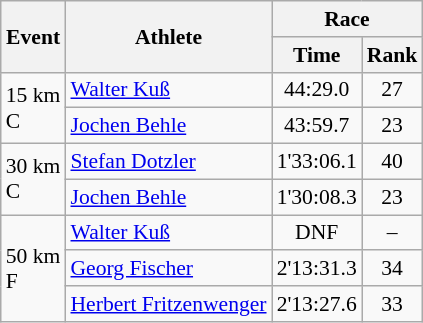<table class="wikitable" border="1" style="font-size:90%">
<tr>
<th rowspan=2>Event</th>
<th rowspan=2>Athlete</th>
<th colspan=2>Race</th>
</tr>
<tr>
<th>Time</th>
<th>Rank</th>
</tr>
<tr>
<td rowspan=2>15 km <br> C</td>
<td><a href='#'>Walter Kuß</a></td>
<td align=center>44:29.0</td>
<td align=center>27</td>
</tr>
<tr>
<td><a href='#'>Jochen Behle</a></td>
<td align=center>43:59.7</td>
<td align=center>23</td>
</tr>
<tr>
<td rowspan=2>30 km <br> C</td>
<td><a href='#'>Stefan Dotzler</a></td>
<td align=center>1'33:06.1</td>
<td align=center>40</td>
</tr>
<tr>
<td><a href='#'>Jochen Behle</a></td>
<td align=center>1'30:08.3</td>
<td align=center>23</td>
</tr>
<tr>
<td rowspan=3>50 km <br> F</td>
<td><a href='#'>Walter Kuß</a></td>
<td align=center>DNF</td>
<td align=center>–</td>
</tr>
<tr>
<td><a href='#'>Georg Fischer</a></td>
<td align=center>2'13:31.3</td>
<td align=center>34</td>
</tr>
<tr>
<td><a href='#'>Herbert Fritzenwenger</a></td>
<td align=center>2'13:27.6</td>
<td align=center>33</td>
</tr>
</table>
